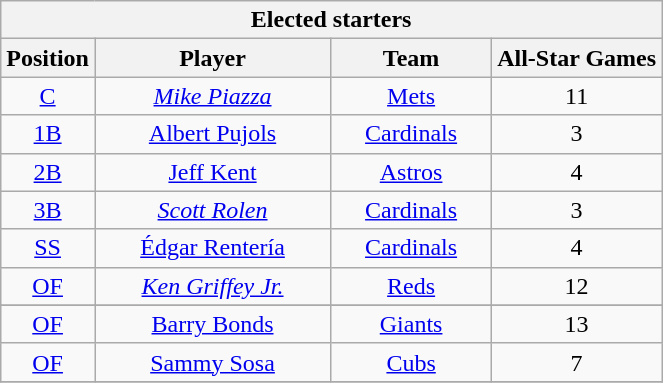<table class="wikitable" style="font-size: 100%; text-align:right;">
<tr>
<th colspan="4">Elected starters</th>
</tr>
<tr>
<th>Position</th>
<th width="150">Player</th>
<th width="100">Team</th>
<th>All-Star Games</th>
</tr>
<tr>
<td align="center"><a href='#'>C</a></td>
<td align="center"><em><a href='#'>Mike Piazza</a></em></td>
<td align="center"><a href='#'>Mets</a></td>
<td align="center">11</td>
</tr>
<tr>
<td align="center"><a href='#'>1B</a></td>
<td align="center"><a href='#'>Albert Pujols</a></td>
<td align="center"><a href='#'>Cardinals</a></td>
<td align="center">3</td>
</tr>
<tr>
<td align="center"><a href='#'>2B</a></td>
<td align="center"><a href='#'>Jeff Kent</a></td>
<td align="center"><a href='#'>Astros</a></td>
<td align="center">4</td>
</tr>
<tr>
<td align="center"><a href='#'>3B</a></td>
<td align="center"><em><a href='#'>Scott Rolen</a></em></td>
<td align="center"><a href='#'>Cardinals</a></td>
<td align="center">3</td>
</tr>
<tr>
<td align="center"><a href='#'>SS</a></td>
<td align="center"><a href='#'>Édgar Rentería</a></td>
<td align="center"><a href='#'>Cardinals</a></td>
<td align="center">4</td>
</tr>
<tr>
<td align="center"><a href='#'>OF</a></td>
<td align="center"><em><a href='#'>Ken Griffey Jr.</a></em></td>
<td align="center"><a href='#'>Reds</a></td>
<td align="center">12</td>
</tr>
<tr>
</tr>
<tr>
<td align="center"><a href='#'>OF</a></td>
<td align="center"><a href='#'>Barry Bonds</a></td>
<td align="center"><a href='#'>Giants</a></td>
<td align="center">13</td>
</tr>
<tr>
<td align="center"><a href='#'>OF</a></td>
<td align="center"><a href='#'>Sammy Sosa</a></td>
<td align="center"><a href='#'>Cubs</a></td>
<td align="center">7</td>
</tr>
<tr>
</tr>
</table>
